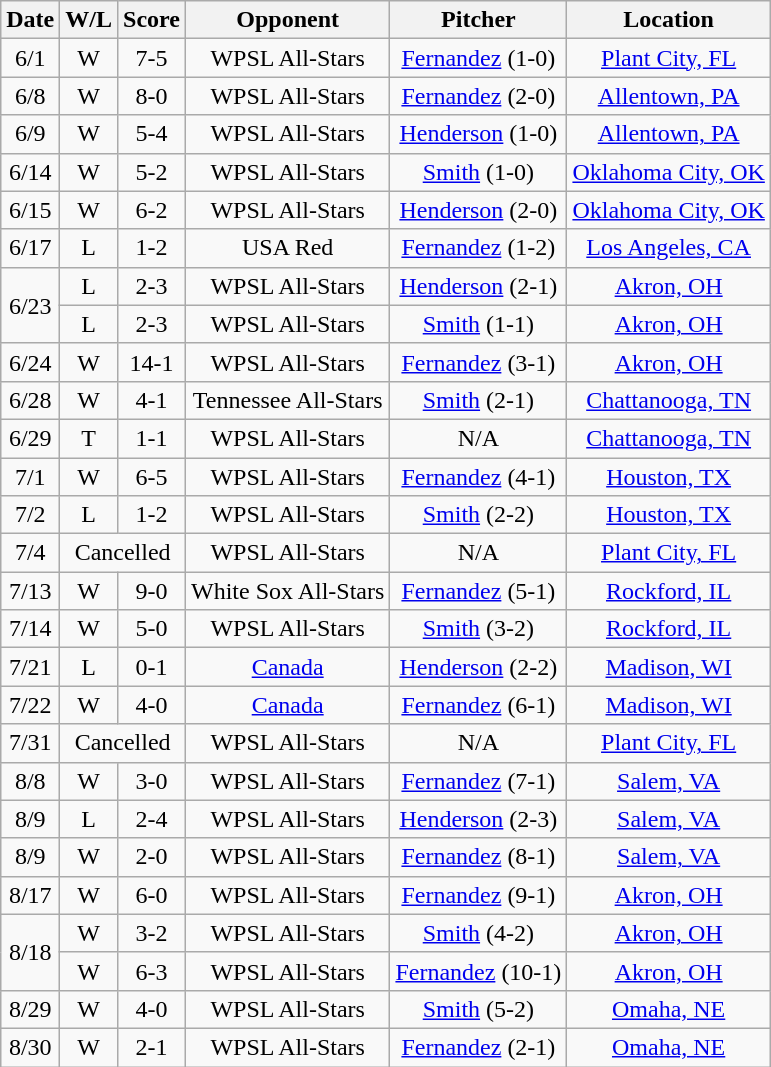<table class="wikitable sortable" style="text-align:center;">
<tr 2001 WPSL Gold Results>
<th>Date</th>
<th>W/L</th>
<th>Score</th>
<th>Opponent</th>
<th>Pitcher</th>
<th>Location</th>
</tr>
<tr>
<td>6/1</td>
<td>W</td>
<td>7-5</td>
<td>WPSL All-Stars</td>
<td><a href='#'>Fernandez</a> (1-0)</td>
<td><a href='#'>Plant City, FL</a></td>
</tr>
<tr>
<td>6/8</td>
<td>W</td>
<td>8-0</td>
<td>WPSL All-Stars</td>
<td><a href='#'>Fernandez</a> (2-0)</td>
<td><a href='#'>Allentown, PA</a></td>
</tr>
<tr>
<td>6/9</td>
<td>W</td>
<td>5-4</td>
<td>WPSL All-Stars</td>
<td><a href='#'>Henderson</a> (1-0)</td>
<td><a href='#'>Allentown, PA</a></td>
</tr>
<tr>
<td>6/14</td>
<td>W</td>
<td>5-2</td>
<td>WPSL All-Stars</td>
<td><a href='#'>Smith</a> (1-0)</td>
<td><a href='#'>Oklahoma City, OK</a></td>
</tr>
<tr>
<td>6/15</td>
<td>W</td>
<td>6-2</td>
<td>WPSL All-Stars</td>
<td><a href='#'>Henderson</a> (2-0)</td>
<td><a href='#'>Oklahoma City, OK</a></td>
</tr>
<tr>
<td>6/17</td>
<td>L</td>
<td>1-2</td>
<td>USA Red</td>
<td><a href='#'>Fernandez</a> (1-2)</td>
<td><a href='#'>Los Angeles, CA</a></td>
</tr>
<tr>
<td rowspan=2>6/23</td>
<td>L</td>
<td>2-3</td>
<td>WPSL All-Stars</td>
<td><a href='#'>Henderson</a> (2-1)</td>
<td><a href='#'>Akron, OH</a></td>
</tr>
<tr>
<td>L</td>
<td>2-3</td>
<td>WPSL All-Stars</td>
<td><a href='#'>Smith</a> (1-1)</td>
<td><a href='#'>Akron, OH</a></td>
</tr>
<tr>
<td>6/24</td>
<td>W</td>
<td>14-1</td>
<td>WPSL All-Stars</td>
<td><a href='#'>Fernandez</a> (3-1)</td>
<td><a href='#'>Akron, OH</a></td>
</tr>
<tr>
<td>6/28</td>
<td>W</td>
<td>4-1</td>
<td>Tennessee All-Stars</td>
<td><a href='#'>Smith</a> (2-1)</td>
<td><a href='#'>Chattanooga, TN</a></td>
</tr>
<tr>
<td>6/29</td>
<td>T</td>
<td>1-1</td>
<td>WPSL All-Stars</td>
<td>N/A</td>
<td><a href='#'>Chattanooga, TN</a></td>
</tr>
<tr>
<td>7/1</td>
<td>W</td>
<td>6-5</td>
<td>WPSL All-Stars</td>
<td><a href='#'>Fernandez</a> (4-1)</td>
<td><a href='#'>Houston, TX</a></td>
</tr>
<tr>
<td>7/2</td>
<td>L</td>
<td>1-2</td>
<td>WPSL All-Stars</td>
<td><a href='#'>Smith</a> (2-2)</td>
<td><a href='#'>Houston, TX</a></td>
</tr>
<tr>
<td>7/4</td>
<td colspan=2>Cancelled</td>
<td>WPSL All-Stars</td>
<td>N/A</td>
<td><a href='#'>Plant City, FL</a></td>
</tr>
<tr>
<td>7/13</td>
<td>W</td>
<td>9-0</td>
<td>White Sox All-Stars</td>
<td><a href='#'>Fernandez</a> (5-1)</td>
<td><a href='#'>Rockford, IL</a></td>
</tr>
<tr>
<td>7/14</td>
<td>W</td>
<td>5-0</td>
<td>WPSL All-Stars</td>
<td><a href='#'>Smith</a> (3-2)</td>
<td><a href='#'>Rockford, IL</a></td>
</tr>
<tr>
<td>7/21</td>
<td>L</td>
<td>0-1</td>
<td><a href='#'>Canada</a></td>
<td><a href='#'>Henderson</a> (2-2)</td>
<td><a href='#'>Madison, WI</a></td>
</tr>
<tr>
<td>7/22</td>
<td>W</td>
<td>4-0</td>
<td><a href='#'>Canada</a></td>
<td><a href='#'>Fernandez</a> (6-1)</td>
<td><a href='#'>Madison, WI</a></td>
</tr>
<tr>
<td>7/31</td>
<td colspan=2>Cancelled</td>
<td>WPSL All-Stars</td>
<td>N/A</td>
<td><a href='#'>Plant City, FL</a></td>
</tr>
<tr>
<td>8/8</td>
<td>W</td>
<td>3-0</td>
<td>WPSL All-Stars</td>
<td><a href='#'>Fernandez</a> (7-1)</td>
<td><a href='#'>Salem, VA</a></td>
</tr>
<tr>
<td>8/9</td>
<td>L</td>
<td>2-4</td>
<td>WPSL All-Stars</td>
<td><a href='#'>Henderson</a> (2-3)</td>
<td><a href='#'>Salem, VA</a></td>
</tr>
<tr>
<td>8/9</td>
<td>W</td>
<td>2-0</td>
<td>WPSL All-Stars</td>
<td><a href='#'>Fernandez</a> (8-1)</td>
<td><a href='#'>Salem, VA</a></td>
</tr>
<tr>
<td>8/17</td>
<td>W</td>
<td>6-0</td>
<td>WPSL All-Stars</td>
<td><a href='#'>Fernandez</a> (9-1)</td>
<td><a href='#'>Akron, OH</a></td>
</tr>
<tr>
<td rowspan=2>8/18</td>
<td>W</td>
<td>3-2</td>
<td>WPSL All-Stars</td>
<td><a href='#'>Smith</a> (4-2)</td>
<td><a href='#'>Akron, OH</a></td>
</tr>
<tr>
<td>W</td>
<td>6-3</td>
<td>WPSL All-Stars</td>
<td><a href='#'>Fernandez</a> (10-1)</td>
<td><a href='#'>Akron, OH</a></td>
</tr>
<tr>
<td>8/29</td>
<td>W</td>
<td>4-0</td>
<td>WPSL All-Stars</td>
<td><a href='#'>Smith</a> (5-2)</td>
<td><a href='#'>Omaha, NE</a></td>
</tr>
<tr>
<td>8/30</td>
<td>W</td>
<td>2-1</td>
<td>WPSL All-Stars</td>
<td><a href='#'>Fernandez</a> (2-1)</td>
<td><a href='#'>Omaha, NE</a></td>
</tr>
</table>
